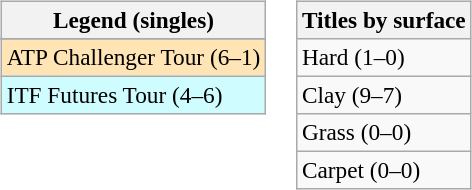<table>
<tr valign=top>
<td><br><table class=wikitable style=font-size:97%>
<tr>
<th>Legend (singles)</th>
</tr>
<tr bgcolor=e5d1cb>
</tr>
<tr bgcolor=moccasin>
<td>ATP Challenger Tour (6–1)</td>
</tr>
<tr bgcolor=cffcff>
<td>ITF Futures Tour (4–6)</td>
</tr>
</table>
</td>
<td><br><table class=wikitable style=font-size:97%>
<tr>
<th>Titles by surface</th>
</tr>
<tr>
<td>Hard (1–0)</td>
</tr>
<tr>
<td>Clay (9–7)</td>
</tr>
<tr>
<td>Grass (0–0)</td>
</tr>
<tr>
<td>Carpet (0–0)</td>
</tr>
</table>
</td>
</tr>
</table>
